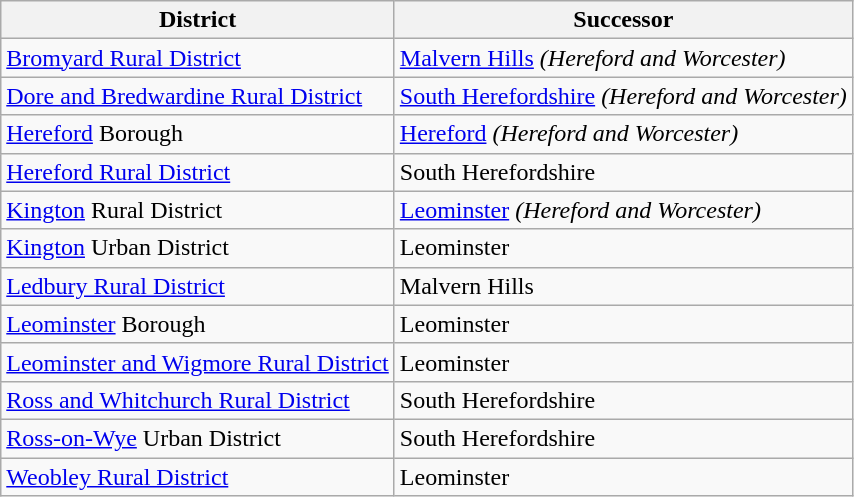<table class="wikitable">
<tr>
<th>District</th>
<th>Successor</th>
</tr>
<tr>
<td><a href='#'>Bromyard Rural District</a></td>
<td><a href='#'>Malvern Hills</a> <em>(Hereford and Worcester)</em></td>
</tr>
<tr>
<td><a href='#'>Dore and Bredwardine Rural District</a></td>
<td><a href='#'>South Herefordshire</a> <em>(Hereford and Worcester)</em></td>
</tr>
<tr>
<td><a href='#'>Hereford</a> Borough</td>
<td><a href='#'>Hereford</a> <em>(Hereford and Worcester)</em></td>
</tr>
<tr>
<td><a href='#'>Hereford Rural District</a></td>
<td>South Herefordshire</td>
</tr>
<tr>
<td><a href='#'>Kington</a> Rural District</td>
<td><a href='#'>Leominster</a> <em>(Hereford and Worcester)</em></td>
</tr>
<tr>
<td><a href='#'>Kington</a> Urban District</td>
<td>Leominster</td>
</tr>
<tr>
<td><a href='#'>Ledbury Rural District</a></td>
<td>Malvern Hills</td>
</tr>
<tr>
<td><a href='#'>Leominster</a> Borough</td>
<td>Leominster</td>
</tr>
<tr>
<td><a href='#'>Leominster and Wigmore Rural District</a></td>
<td>Leominster</td>
</tr>
<tr>
<td><a href='#'>Ross and Whitchurch Rural District</a></td>
<td>South Herefordshire</td>
</tr>
<tr>
<td><a href='#'>Ross-on-Wye</a> Urban District</td>
<td>South Herefordshire</td>
</tr>
<tr>
<td><a href='#'>Weobley Rural District</a></td>
<td>Leominster</td>
</tr>
</table>
